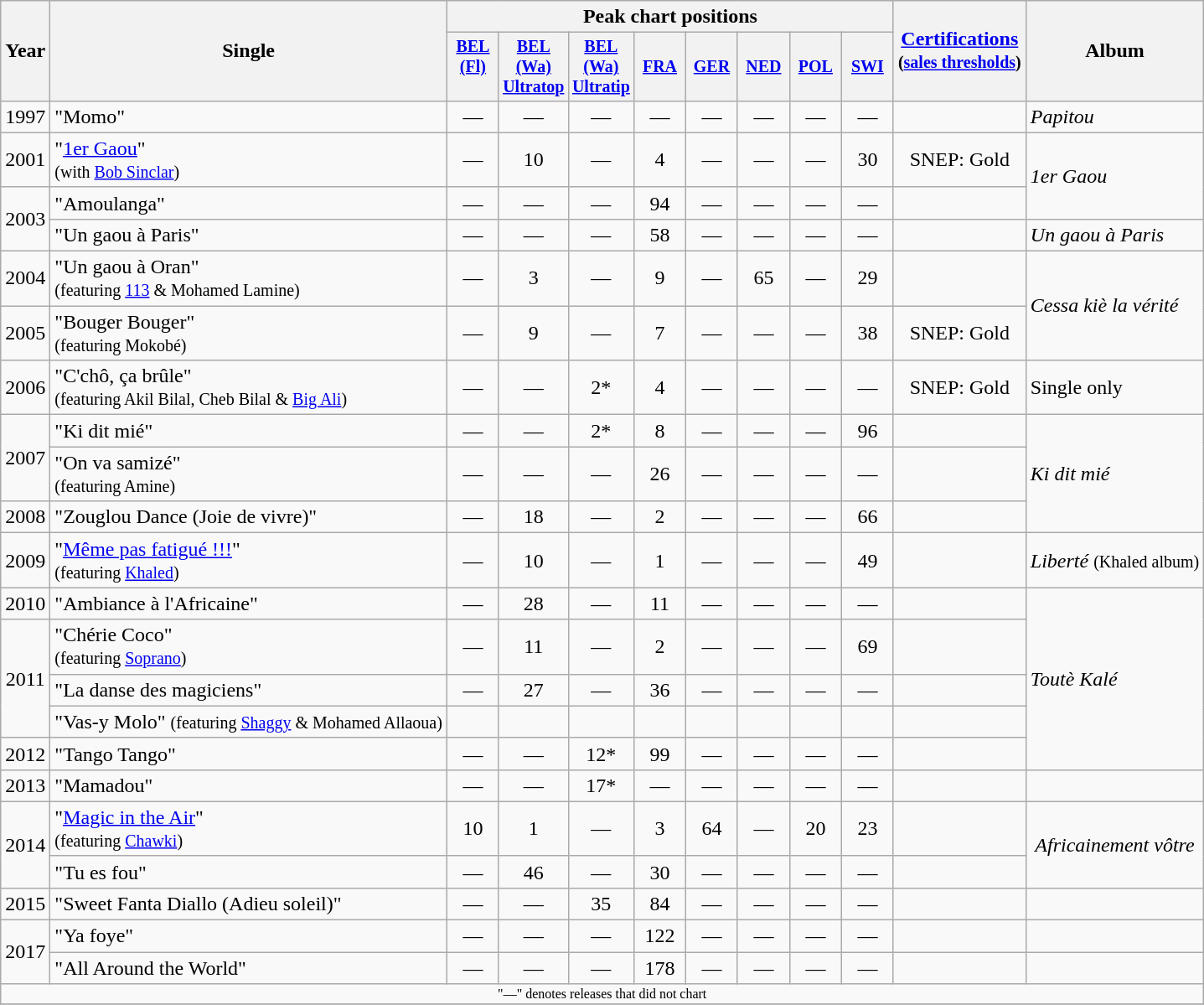<table class="wikitable" style="text-align:center;">
<tr>
<th rowspan="2">Year</th>
<th rowspan="2">Single</th>
<th colspan="8">Peak chart positions</th>
<th rowspan="2"><a href='#'>Certifications</a><br><small>(<a href='#'>sales thresholds</a>)</small></th>
<th rowspan="2">Album</th>
</tr>
<tr style="font-size:smaller;">
<th width="35"><a href='#'>BEL<br>(Fl)</a><br><br></th>
<th width="35"><a href='#'>BEL<br>(Wa)<br>Ultratop</a><br></th>
<th width="35"><a href='#'>BEL<br>(Wa)<br>Ultratip</a><br></th>
<th width="35"><a href='#'>FRA</a><br></th>
<th width="35"><a href='#'>GER</a><br></th>
<th width="35"><a href='#'>NED</a></th>
<th width="35"><a href='#'>POL</a><br></th>
<th width="35"><a href='#'>SWI</a></th>
</tr>
<tr>
<td>1997</td>
<td align="left">"Momo"</td>
<td>—</td>
<td>—</td>
<td>—</td>
<td>—</td>
<td>—</td>
<td>—</td>
<td>—</td>
<td>—</td>
<td></td>
<td align="left"><em>Papitou</em></td>
</tr>
<tr>
<td>2001</td>
<td align="left">"<a href='#'>1er Gaou</a>" <br><small>(with <a href='#'>Bob Sinclar</a>)</small></td>
<td>—</td>
<td>10</td>
<td>—</td>
<td>4</td>
<td>—</td>
<td>—</td>
<td>—</td>
<td>30</td>
<td>SNEP: Gold</td>
<td align="left" rowspan=2><em>1er Gaou</em></td>
</tr>
<tr>
<td rowspan=2>2003</td>
<td align="left">"Amoulanga"</td>
<td>—</td>
<td>—</td>
<td>—</td>
<td>94</td>
<td>—</td>
<td>—</td>
<td>—</td>
<td>—</td>
<td></td>
</tr>
<tr>
<td align="left">"Un gaou à Paris"</td>
<td>—</td>
<td>—</td>
<td>—</td>
<td>58</td>
<td>—</td>
<td>—</td>
<td>—</td>
<td>—</td>
<td></td>
<td align="left"><em>Un gaou à Paris</em></td>
</tr>
<tr>
<td>2004</td>
<td align="left">"Un gaou à Oran" <br><small>(featuring <a href='#'>113</a> & Mohamed Lamine)</small></td>
<td>—</td>
<td>3</td>
<td>—</td>
<td>9</td>
<td>—</td>
<td>65</td>
<td>—</td>
<td>29</td>
<td></td>
<td align="left" rowspan="2"><em>Cessa kiè la vérité</em></td>
</tr>
<tr>
<td>2005</td>
<td align="left">"Bouger Bouger" <br><small>(featuring Mokobé)</small></td>
<td>—</td>
<td>9</td>
<td>—</td>
<td>7</td>
<td>—</td>
<td>—</td>
<td>—</td>
<td>38</td>
<td>SNEP: Gold</td>
</tr>
<tr>
<td>2006</td>
<td align="left">"C'chô, ça brûle" <br><small>(featuring Akil Bilal, Cheb Bilal & <a href='#'>Big Ali</a>)</small></td>
<td>—</td>
<td>—</td>
<td>2*</td>
<td>4</td>
<td>—</td>
<td>—</td>
<td>—</td>
<td>—</td>
<td>SNEP: Gold</td>
<td align="left">Single only</td>
</tr>
<tr>
<td rowspan=2>2007</td>
<td align="left">"Ki dit mié"</td>
<td>—</td>
<td>—</td>
<td>2*</td>
<td>8</td>
<td>—</td>
<td>—</td>
<td>—</td>
<td>96</td>
<td></td>
<td align="left" rowspan="3"><em>Ki dit mié</em></td>
</tr>
<tr>
<td align="left">"On va samizé" <br><small>(featuring Amine)</small></td>
<td>—</td>
<td>—</td>
<td>—</td>
<td>26</td>
<td>—</td>
<td>—</td>
<td>—</td>
<td>—</td>
<td></td>
</tr>
<tr>
<td>2008</td>
<td align="left">"Zouglou Dance (Joie de vivre)"</td>
<td>—</td>
<td>18</td>
<td>—</td>
<td>2</td>
<td>—</td>
<td>—</td>
<td>—</td>
<td>66</td>
<td></td>
</tr>
<tr>
<td>2009</td>
<td align="left">"<a href='#'>Même pas fatigué !!!</a>" <br><small>(featuring <a href='#'>Khaled</a>)</small></td>
<td>—</td>
<td>10</td>
<td>—</td>
<td>1</td>
<td>—</td>
<td>—</td>
<td>—</td>
<td>49</td>
<td></td>
<td align="left"><em>Liberté</em> <small>(Khaled album)</small></td>
</tr>
<tr>
<td>2010</td>
<td align="left">"Ambiance à l'Africaine"</td>
<td>—</td>
<td>28</td>
<td>—</td>
<td>11</td>
<td>—</td>
<td>—</td>
<td>—</td>
<td>—</td>
<td></td>
<td rowspan="5" align="left"><em>Toutè Kalé</em></td>
</tr>
<tr>
<td rowspan="3">2011</td>
<td align="left">"Chérie Coco" <br><small>(featuring <a href='#'>Soprano</a>)</small></td>
<td>—</td>
<td>11</td>
<td>—</td>
<td>2</td>
<td>—</td>
<td>—</td>
<td>—</td>
<td>69</td>
<td></td>
</tr>
<tr>
<td align="left">"La danse des magiciens"</td>
<td>—</td>
<td>27</td>
<td>—</td>
<td>36</td>
<td>—</td>
<td>—</td>
<td>—</td>
<td>—</td>
<td></td>
</tr>
<tr>
<td>"Vas-y Molo" <small>(featuring <a href='#'>Shaggy</a> & Mohamed Allaoua)</small></td>
<td></td>
<td></td>
<td></td>
<td></td>
<td></td>
<td></td>
<td></td>
<td></td>
<td></td>
</tr>
<tr>
<td>2012</td>
<td align="left">"Tango Tango"</td>
<td>—</td>
<td>—</td>
<td>12*</td>
<td>99</td>
<td>—</td>
<td>—</td>
<td>—</td>
<td>—</td>
<td></td>
</tr>
<tr>
<td>2013</td>
<td align="left">"Mamadou"</td>
<td>—</td>
<td>—</td>
<td>17*</td>
<td>—</td>
<td>—</td>
<td>—</td>
<td>—</td>
<td>—</td>
<td></td>
<td></td>
</tr>
<tr>
<td rowspan=2>2014</td>
<td align="left">"<a href='#'>Magic in the Air</a>" <br><small>(featuring <a href='#'>Chawki</a>)</small></td>
<td>10</td>
<td>1</td>
<td>—</td>
<td>3</td>
<td>64</td>
<td>—</td>
<td>20</td>
<td>23</td>
<td></td>
<td rowspan=2><em>Africainement vôtre</em></td>
</tr>
<tr>
<td align="left">"Tu es fou"</td>
<td>—</td>
<td>46</td>
<td>—</td>
<td>30</td>
<td>—</td>
<td>—</td>
<td>—</td>
<td>—</td>
<td></td>
</tr>
<tr>
<td>2015</td>
<td align="left">"Sweet Fanta Diallo (Adieu soleil)"</td>
<td>—</td>
<td>—</td>
<td>35</td>
<td>84</td>
<td>—</td>
<td>—</td>
<td>—</td>
<td>—</td>
<td></td>
<td></td>
</tr>
<tr>
<td rowspan="2">2017</td>
<td align="left">"Ya foye"</td>
<td>—</td>
<td>—</td>
<td>—</td>
<td>122<br></td>
<td>—</td>
<td>—</td>
<td>—</td>
<td>—</td>
<td></td>
<td></td>
</tr>
<tr>
<td align="left">"All Around the World"</td>
<td>—</td>
<td>—</td>
<td>—</td>
<td>178<br></td>
<td>—</td>
<td>—</td>
<td>—</td>
<td>—</td>
<td></td>
<td></td>
</tr>
<tr>
<td colspan="16" style="font-size:8pt">"—" denotes releases that did not chart</td>
</tr>
<tr>
</tr>
</table>
